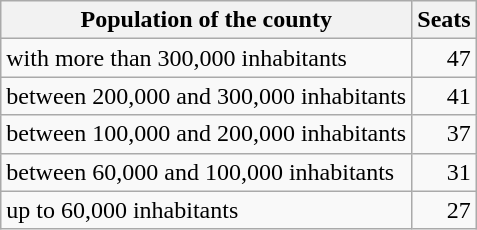<table class="wikitable">
<tr>
<th>Population of the county</th>
<th>Seats</th>
</tr>
<tr>
<td>with more than 300,000 inhabitants</td>
<td align=right>47</td>
</tr>
<tr>
<td>between 200,000 and 300,000 inhabitants</td>
<td align=right>41</td>
</tr>
<tr>
<td>between 100,000 and 200,000 inhabitants</td>
<td align=right>37</td>
</tr>
<tr>
<td>between 60,000 and 100,000 inhabitants</td>
<td align=right>31</td>
</tr>
<tr>
<td>up to 60,000 inhabitants</td>
<td align=right>27</td>
</tr>
</table>
